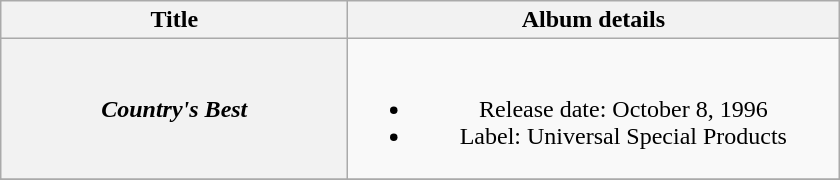<table class="wikitable plainrowheaders" style="text-align:center;">
<tr>
<th style="width:14em;">Title</th>
<th style="width:20em;">Album details</th>
</tr>
<tr>
<th scope="row"><em>Country's Best</em></th>
<td><br><ul><li>Release date: October 8, 1996</li><li>Label: Universal Special Products</li></ul></td>
</tr>
<tr>
</tr>
</table>
